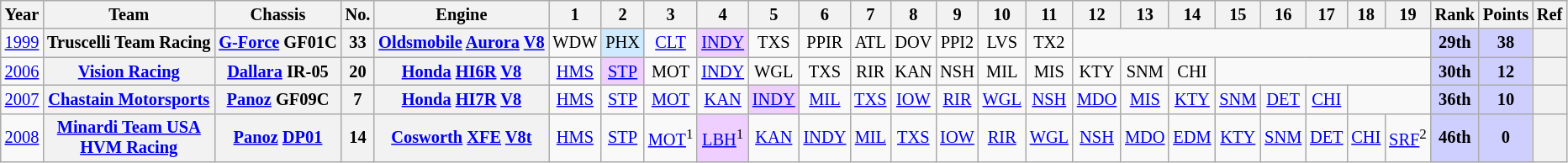<table class="wikitable" style="text-align:center; font-size:85%">
<tr>
<th>Year</th>
<th>Team</th>
<th>Chassis</th>
<th>No.</th>
<th>Engine</th>
<th>1</th>
<th>2</th>
<th>3</th>
<th>4</th>
<th>5</th>
<th>6</th>
<th>7</th>
<th>8</th>
<th>9</th>
<th>10</th>
<th>11</th>
<th>12</th>
<th>13</th>
<th>14</th>
<th>15</th>
<th>16</th>
<th>17</th>
<th>18</th>
<th>19</th>
<th>Rank</th>
<th>Points</th>
<th>Ref</th>
</tr>
<tr>
<td><a href='#'>1999</a></td>
<th nowrap>Truscelli Team Racing</th>
<th nowrap><a href='#'>G-Force</a> GF01C</th>
<th>33</th>
<th nowrap><a href='#'>Oldsmobile</a> <a href='#'>Aurora</a> <a href='#'>V8</a></th>
<td>WDW</td>
<td style="background:#CFEAFF;">PHX<br></td>
<td><a href='#'>CLT</a><br></td>
<td style="background:#EFCFFF;"><a href='#'>INDY</a><br></td>
<td>TXS</td>
<td>PPIR</td>
<td>ATL</td>
<td>DOV</td>
<td>PPI2</td>
<td>LVS</td>
<td>TX2</td>
<td colspan=8></td>
<td style="background:#CFCFFF;"><strong>29th</strong></td>
<td style="background:#CFCFFF;"><strong>38</strong></td>
<th></th>
</tr>
<tr>
<td><a href='#'>2006</a></td>
<th nowrap><a href='#'>Vision Racing</a></th>
<th nowrap><a href='#'>Dallara</a> IR-05</th>
<th>20</th>
<th nowrap><a href='#'>Honda</a> <a href='#'>HI6R</a> <a href='#'>V8</a></th>
<td><a href='#'>HMS</a></td>
<td style="background:#EFCFFF;"><a href='#'>STP</a><br></td>
<td>MOT</td>
<td><a href='#'>INDY</a></td>
<td>WGL</td>
<td>TXS</td>
<td>RIR</td>
<td>KAN</td>
<td>NSH</td>
<td>MIL</td>
<td>MIS</td>
<td>KTY</td>
<td>SNM</td>
<td>CHI</td>
<td colspan=5></td>
<th style="background:#CFCFFF;">30th</th>
<th style="background:#CFCFFF;">12</th>
<th></th>
</tr>
<tr>
<td><a href='#'>2007</a></td>
<th nowrap><a href='#'>Chastain Motorsports</a></th>
<th nowrap><a href='#'>Panoz</a> GF09C</th>
<th>7</th>
<th nowrap><a href='#'>Honda</a> <a href='#'>HI7R</a> <a href='#'>V8</a></th>
<td><a href='#'>HMS</a></td>
<td><a href='#'>STP</a></td>
<td><a href='#'>MOT</a></td>
<td><a href='#'>KAN</a></td>
<td style="background:#EFCFFF;"><a href='#'>INDY</a><br></td>
<td><a href='#'>MIL</a></td>
<td><a href='#'>TXS</a></td>
<td><a href='#'>IOW</a></td>
<td><a href='#'>RIR</a></td>
<td><a href='#'>WGL</a></td>
<td><a href='#'>NSH</a></td>
<td><a href='#'>MDO</a></td>
<td><a href='#'>MIS</a></td>
<td><a href='#'>KTY</a></td>
<td><a href='#'>SNM</a></td>
<td><a href='#'>DET</a></td>
<td><a href='#'>CHI</a></td>
<td colspan=2></td>
<th style="background:#CFCFFF;">36th</th>
<th style="background:#CFCFFF;">10</th>
<th></th>
</tr>
<tr>
<td><a href='#'>2008</a></td>
<th nowrap><a href='#'>Minardi Team USA</a><br><a href='#'>HVM Racing</a></th>
<th nowrap><a href='#'>Panoz</a> <a href='#'>DP01</a></th>
<th>14</th>
<th nowrap><a href='#'>Cosworth</a> <a href='#'>XFE</a> <a href='#'>V8</a><a href='#'>t</a></th>
<td><a href='#'>HMS</a></td>
<td><a href='#'>STP</a></td>
<td><a href='#'>MOT</a><sup>1</sup><br></td>
<td style="background:#EFCFFF;"><a href='#'>LBH</a><sup>1</sup><br></td>
<td><a href='#'>KAN</a></td>
<td><a href='#'>INDY</a></td>
<td><a href='#'>MIL</a></td>
<td><a href='#'>TXS</a></td>
<td><a href='#'>IOW</a></td>
<td><a href='#'>RIR</a></td>
<td><a href='#'>WGL</a></td>
<td><a href='#'>NSH</a></td>
<td><a href='#'>MDO</a></td>
<td><a href='#'>EDM</a></td>
<td><a href='#'>KTY</a></td>
<td><a href='#'>SNM</a></td>
<td><a href='#'>DET</a></td>
<td><a href='#'>CHI</a></td>
<td><a href='#'>SRF</a><sup>2</sup></td>
<th style="background:#CFCFFF;">46th</th>
<th style="background:#CFCFFF;">0</th>
<th></th>
</tr>
</table>
